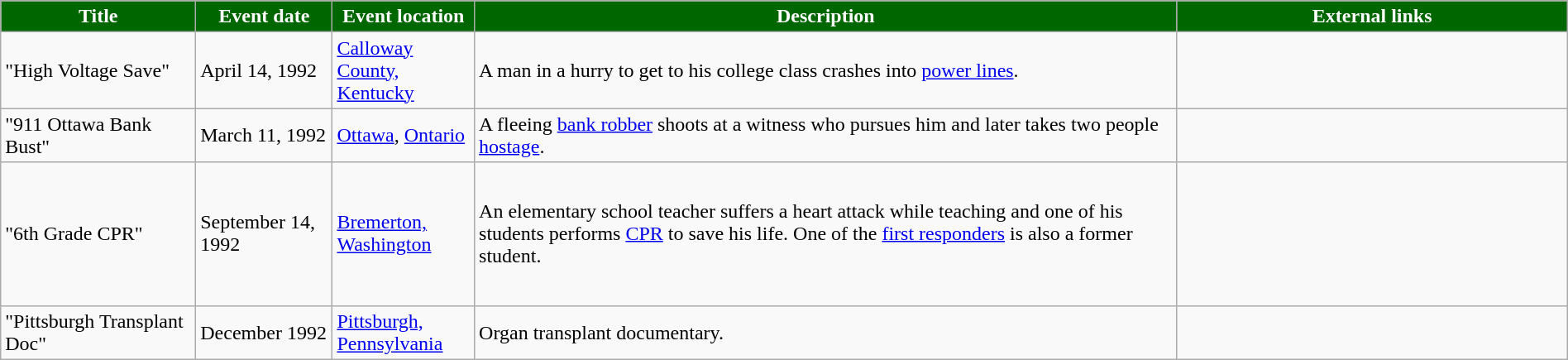<table class="wikitable" style="width: 100%;">
<tr>
<th style="background: #006600; color: #FFFFFF; width: 10%;">Title</th>
<th style="background: #006600; color: #FFFFFF; width: 7%;">Event date</th>
<th style="background: #006600; color: #FFFFFF; width: 7%;">Event location</th>
<th style="background: #006600; color: #FFFFFF; width: 36%;">Description</th>
<th style="background: #006600; color: #FFFFFF; width: 20%;">External links</th>
</tr>
<tr>
<td>"High Voltage Save"</td>
<td>April 14, 1992</td>
<td><a href='#'>Calloway County, Kentucky</a></td>
<td>A man in a hurry to get to his college class crashes into <a href='#'>power lines</a>.</td>
<td></td>
</tr>
<tr>
<td>"911 Ottawa Bank Bust"</td>
<td>March 11, 1992</td>
<td><a href='#'>Ottawa</a>, <a href='#'>Ontario</a></td>
<td>A fleeing <a href='#'>bank robber</a> shoots at a witness who pursues him and later takes two people <a href='#'>hostage</a>.</td>
<td></td>
</tr>
<tr>
<td>"6th Grade CPR"</td>
<td>September 14, 1992</td>
<td><a href='#'>Bremerton, Washington</a></td>
<td>An elementary school teacher suffers a heart attack while teaching and one of his students performs <a href='#'>CPR</a> to save his life.  One of the <a href='#'>first responders</a> is also a former student.</td>
<td class="mw-collapsible mw-collapsed" data-expandtext="Show" data-collapsetext="Hide" style="float: left; border: none;"><br><br><br><br><br><br></td>
</tr>
<tr>
<td>"Pittsburgh Transplant Doc"</td>
<td>December 1992</td>
<td><a href='#'>Pittsburgh, Pennsylvania</a></td>
<td>Organ transplant documentary.</td>
<td></td>
</tr>
</table>
